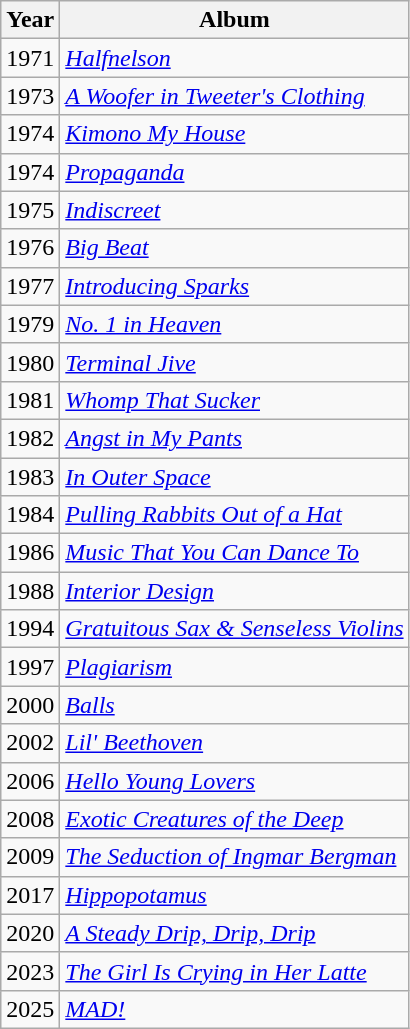<table class="wikitable">
<tr>
<th>Year</th>
<th>Album</th>
</tr>
<tr>
<td>1971</td>
<td><em><a href='#'>Halfnelson</a></em></td>
</tr>
<tr>
<td>1973</td>
<td><em><a href='#'>A Woofer in Tweeter's Clothing</a></em></td>
</tr>
<tr>
<td>1974</td>
<td><em><a href='#'>Kimono My House</a></em></td>
</tr>
<tr>
<td>1974</td>
<td><em><a href='#'>Propaganda</a></em></td>
</tr>
<tr>
<td>1975</td>
<td><em><a href='#'>Indiscreet</a></em></td>
</tr>
<tr>
<td>1976</td>
<td><em><a href='#'>Big Beat</a></em></td>
</tr>
<tr>
<td>1977</td>
<td><em><a href='#'>Introducing Sparks</a></em></td>
</tr>
<tr>
<td>1979</td>
<td><em><a href='#'>No. 1 in Heaven</a></em></td>
</tr>
<tr>
<td>1980</td>
<td><em><a href='#'>Terminal Jive</a></em></td>
</tr>
<tr>
<td>1981</td>
<td><em><a href='#'>Whomp That Sucker</a></em></td>
</tr>
<tr>
<td>1982</td>
<td><em><a href='#'>Angst in My Pants</a></em></td>
</tr>
<tr>
<td>1983</td>
<td><em><a href='#'>In Outer Space</a></em></td>
</tr>
<tr>
<td>1984</td>
<td><em><a href='#'>Pulling Rabbits Out of a Hat</a></em></td>
</tr>
<tr>
<td>1986</td>
<td><em><a href='#'>Music That You Can Dance To</a></em></td>
</tr>
<tr>
<td>1988</td>
<td><em><a href='#'>Interior Design</a></em></td>
</tr>
<tr>
<td>1994</td>
<td><em><a href='#'>Gratuitous Sax & Senseless Violins</a></em></td>
</tr>
<tr>
<td>1997</td>
<td><em><a href='#'>Plagiarism</a></em></td>
</tr>
<tr>
<td>2000</td>
<td><em><a href='#'>Balls</a></em></td>
</tr>
<tr>
<td>2002</td>
<td><em><a href='#'>Lil' Beethoven</a></em></td>
</tr>
<tr>
<td>2006</td>
<td><em><a href='#'>Hello Young Lovers</a></em></td>
</tr>
<tr>
<td>2008</td>
<td><em><a href='#'>Exotic Creatures of the Deep</a></em></td>
</tr>
<tr>
<td>2009</td>
<td><em><a href='#'>The Seduction of Ingmar Bergman</a></em></td>
</tr>
<tr>
<td>2017</td>
<td><em><a href='#'>Hippopotamus</a></em></td>
</tr>
<tr>
<td>2020</td>
<td><em><a href='#'>A Steady Drip, Drip, Drip</a></em></td>
</tr>
<tr>
<td>2023</td>
<td><em><a href='#'>The Girl Is Crying in Her Latte</a></em></td>
</tr>
<tr>
<td>2025</td>
<td><em><a href='#'>MAD!</a></em></td>
</tr>
</table>
